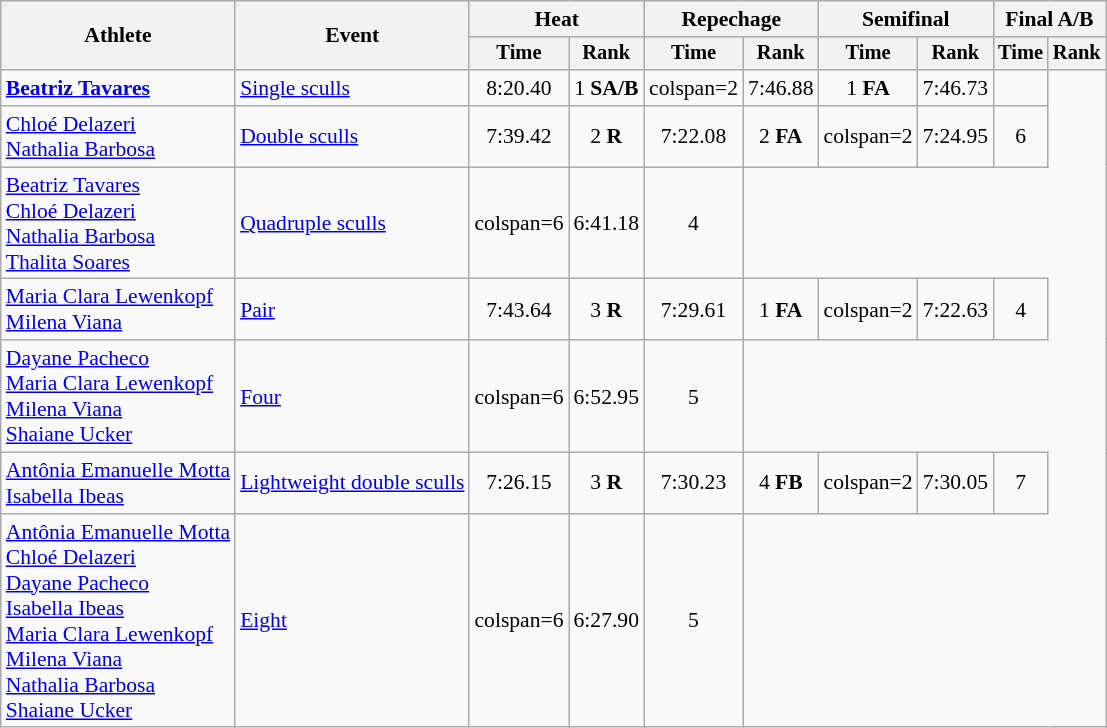<table class=wikitable style=font-size:90%;text-align:center>
<tr>
<th rowspan=2>Athlete</th>
<th rowspan=2>Event</th>
<th colspan=2>Heat</th>
<th colspan=2>Repechage</th>
<th colspan=2>Semifinal</th>
<th colspan=2>Final A/B</th>
</tr>
<tr style=font-size:95%>
<th>Time</th>
<th>Rank</th>
<th>Time</th>
<th>Rank</th>
<th>Time</th>
<th>Rank</th>
<th>Time</th>
<th>Rank</th>
</tr>
<tr>
<td align=left><strong><a href='#'>Beatriz Tavares</a></strong></td>
<td align=left><a href='#'>Single sculls</a></td>
<td>8:20.40</td>
<td>1 <strong>SA/B</strong></td>
<td>colspan=2 </td>
<td>7:46.88</td>
<td>1 <strong>FA</strong></td>
<td>7:46.73</td>
<td></td>
</tr>
<tr>
<td align=left><a href='#'>Chloé Delazeri</a><br><a href='#'>Nathalia Barbosa</a></td>
<td align=left><a href='#'>Double sculls</a></td>
<td>7:39.42</td>
<td>2 <strong>R</strong></td>
<td>7:22.08</td>
<td>2 <strong>FA</strong></td>
<td>colspan=2 </td>
<td>7:24.95</td>
<td>6</td>
</tr>
<tr>
<td align=left><a href='#'>Beatriz Tavares</a><br><a href='#'>Chloé Delazeri</a><br><a href='#'>Nathalia Barbosa</a><br><a href='#'>Thalita Soares</a></td>
<td align=left><a href='#'>Quadruple sculls</a></td>
<td>colspan=6 </td>
<td>6:41.18</td>
<td>4</td>
</tr>
<tr>
<td align=left><a href='#'>Maria Clara Lewenkopf</a><br><a href='#'>Milena Viana</a></td>
<td align=left><a href='#'>Pair</a></td>
<td>7:43.64</td>
<td>3 <strong>R</strong></td>
<td>7:29.61</td>
<td>1 <strong>FA</strong></td>
<td>colspan=2 </td>
<td>7:22.63</td>
<td>4</td>
</tr>
<tr>
<td align=left><a href='#'>Dayane Pacheco</a><br><a href='#'>Maria Clara Lewenkopf</a><br><a href='#'>Milena Viana</a><br><a href='#'>Shaiane Ucker</a></td>
<td align=left><a href='#'>Four</a></td>
<td>colspan=6 </td>
<td>6:52.95</td>
<td>5</td>
</tr>
<tr>
<td align=left><a href='#'>Antônia Emanuelle Motta</a><br><a href='#'>Isabella Ibeas</a></td>
<td align=left><a href='#'>Lightweight double sculls</a></td>
<td>7:26.15</td>
<td>3 <strong>R</strong></td>
<td>7:30.23</td>
<td>4 <strong>FB</strong></td>
<td>colspan=2 </td>
<td>7:30.05</td>
<td>7</td>
</tr>
<tr>
<td align=left><a href='#'>Antônia Emanuelle Motta</a><br><a href='#'>Chloé Delazeri</a><br><a href='#'>Dayane Pacheco</a><br><a href='#'>Isabella Ibeas</a><br><a href='#'>Maria Clara Lewenkopf</a><br><a href='#'>Milena Viana</a><br><a href='#'>Nathalia Barbosa</a><br><a href='#'>Shaiane Ucker</a></td>
<td align=left><a href='#'>Eight</a></td>
<td>colspan=6 </td>
<td>6:27.90</td>
<td>5</td>
</tr>
</table>
